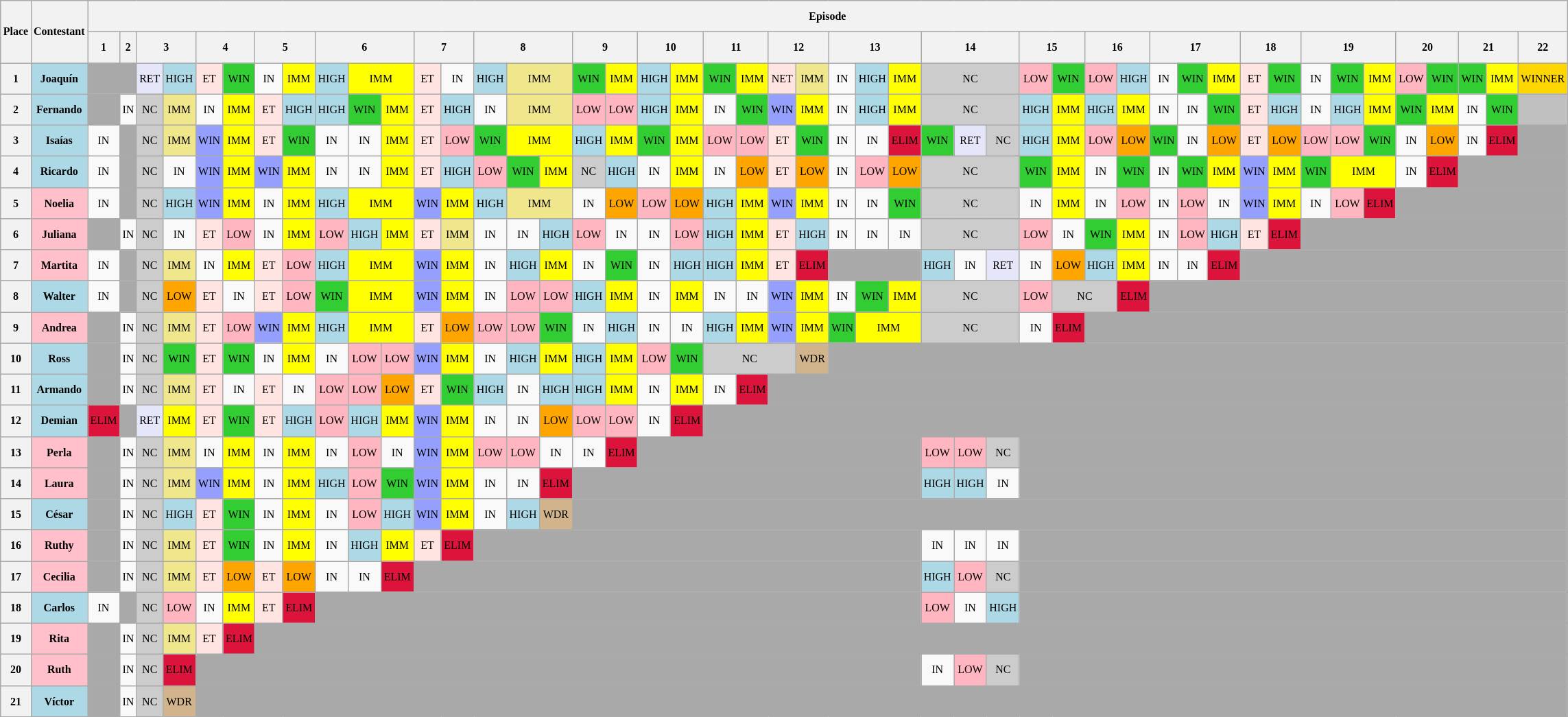<table class="wikitable" style="text-align: center; font-size: 8pt; line-height:25px;">
<tr>
<th rowspan=2>Place</th>
<th rowspan=2>Contestant</th>
<th colspan="47">Episode</th>
</tr>
<tr>
<th>1</th>
<th>2</th>
<th colspan=2>3</th>
<th colspan=2>4</th>
<th colspan=2>5</th>
<th colspan=3>6</th>
<th colspan=2>7</th>
<th colspan=3>8</th>
<th colspan=2>9</th>
<th colspan=2>10</th>
<th colspan=2>11</th>
<th colspan=2>12</th>
<th colspan=3>13</th>
<th colspan=3>14</th>
<th colspan=2>15</th>
<th colspan=2>16</th>
<th colspan=3>17</th>
<th colspan=2>18</th>
<th colspan=3>19</th>
<th colspan=2>20</th>
<th colspan=2>21</th>
<th>22</th>
</tr>
<tr>
<th>1</th>
<td bgcolor=ADD8E6><strong>Joaquín</strong></td>
<td colspan=2 bgcolor=A9A9A9></td>
<td bgcolor=E6E6FA>RET</td>
<td bgcolor=ADD8E6>HIGH</td>
<td bgcolor=FFE4E1>ET</td>
<td bgcolor=32CD32>WIN</td>
<td>IN</td>
<td bgcolor=FFFF00>IMM</td>
<td bgcolor=ADD8E6>HIGH</td>
<td colspan=2 bgcolor=FFFF00>IMM</td>
<td bgcolor=FFE4E1>ET</td>
<td>IN</td>
<td bgcolor=ADD8E6>HIGH</td>
<td colspan=2 bgcolor=F0E68C>IMM</td>
<td bgcolor=32CD32>WIN</td>
<td bgcolor=FFFF00>IMM</td>
<td bgcolor=ADD8E6>HIGH</td>
<td bgcolor=FFFF00>IMM</td>
<td bgcolor=32CD32>WIN</td>
<td bgcolor=FFFF00>IMM</td>
<td bgcolor=FFE4E1>NET</td>
<td bgcolor=F0E68C>IMM</td>
<td>IN</td>
<td bgcolor=ADD8E6>HIGH</td>
<td bgcolor=FFFF00>IMM</td>
<td colspan=3 bgcolor=CCCCCC>NC</td>
<td bgcolor=FFB6C1>LOW</td>
<td bgcolor=32CD32>WIN</td>
<td bgcolor=FFB6C1>LOW</td>
<td bgcolor=ADD8E6>HIGH</td>
<td>IN</td>
<td bgcolor=32CD32>WIN</td>
<td bgcolor=FFFF00>IMM</td>
<td bgcolor=FFE4E1>ET</td>
<td bgcolor=32CD32>WIN</td>
<td>IN</td>
<td bgcolor=32CD32>WIN</td>
<td bgcolor=FFFF00>IMM</td>
<td bgcolor=FFB6C1>LOW</td>
<td bgcolor=32CD32>WIN</td>
<td bgcolor=32CD32>WIN</td>
<td bgcolor=FFFF00>IMM</td>
<td bgcolor=gold>WINNER</td>
</tr>
<tr>
<th>2</th>
<td bgcolor=ADD8E6><strong>Fernando</strong></td>
<td bgcolor=A9A9A9></td>
<td>IN</td>
<td bgcolor=CCCCCC>NC</td>
<td bgcolor=F0E68C>IMM</td>
<td>IN</td>
<td bgcolor=FFFF00>IMM</td>
<td bgcolor=FFE4E1>ET</td>
<td bgcolor=ADD8E6>HIGH</td>
<td bgcolor=ADD8E6>HIGH</td>
<td bgcolor=32CD32>WIN</td>
<td bgcolor=FFFF00>IMM</td>
<td bgcolor=FFE4E1>ET</td>
<td bgcolor=ADD8E6>HIGH</td>
<td>IN</td>
<td colspan=2 bgcolor=F0E68C>IMM</td>
<td bgcolor=FFB6C1>LOW</td>
<td bgcolor=FFB6C1>LOW</td>
<td bgcolor=ADD8E6>HIGH</td>
<td bgcolor=FFFF00>IMM</td>
<td>IN</td>
<td bgcolor=32CD32>WIN</td>
<td bgcolor=959FFD>WIN</td>
<td bgcolor=FFFF00>IMM</td>
<td>IN</td>
<td bgcolor=ADD8E6>HIGH</td>
<td bgcolor=FFFF00>IMM</td>
<td colspan=3 bgcolor=CCCCCC>NC</td>
<td bgcolor=ADD8E6>HIGH</td>
<td bgcolor=FFFF00>IMM</td>
<td bgcolor=ADD8E6>HIGH</td>
<td bgcolor=FFFF00>IMM</td>
<td>IN</td>
<td>IN</td>
<td bgcolor=32CD32>WIN</td>
<td bgcolor=FFE4E1>ET</td>
<td bgcolor=ADD8E6>HIGH</td>
<td>IN</td>
<td bgcolor=ADD8E6>HIGH</td>
<td bgcolor=FFFF00>IMM</td>
<td bgcolor=32CD32>WIN</td>
<td bgcolor=FFFF00>IMM</td>
<td>IN</td>
<td bgcolor=32CD32>WIN</td>
<td bgcolor=C0C0C0></td>
</tr>
<tr>
<th>3</th>
<td bgcolor=ADD8E6><strong>Isaías</strong></td>
<td>IN</td>
<td bgcolor=A9A9A9></td>
<td bgcolor=CCCCCC>NC</td>
<td bgcolor=F0E68C>IMM</td>
<td bgcolor=959FFD>WIN</td>
<td bgcolor=FFFF00>IMM</td>
<td bgcolor=FFE4E1>ET</td>
<td bgcolor=32CD32>WIN</td>
<td>IN</td>
<td>IN</td>
<td bgcolor=FFFF00>IMM</td>
<td bgcolor=FFE4E1>ET</td>
<td bgcolor=FFB6C1>LOW</td>
<td bgcolor=32CD32>WIN</td>
<td colspan=2 bgcolor=FFFF00>IMM</td>
<td bgcolor=ADD8E6>HIGH</td>
<td bgcolor=FFFF00>IMM</td>
<td bgcolor=32CD32>WIN</td>
<td bgcolor=FFFF00>IMM</td>
<td bgcolor=FFB6C1>LOW</td>
<td bgcolor=FFB6C1>LOW</td>
<td bgcolor=FFE4E1>ET</td>
<td bgcolor=32CD32>WIN</td>
<td>IN</td>
<td>IN</td>
<td bgcolor=DC143C>ELIM</td>
<td bgcolor=32CD32>WIN</td>
<td bgcolor=E6E6FA>RET</td>
<td bgcolor=CCCCCC>NC</td>
<td bgcolor=ADD8E6>HIGH</td>
<td bgcolor=FFFF00>IMM</td>
<td bgcolor=FFB6C1>LOW</td>
<td bgcolor=FFA500>LOW</td>
<td bgcolor=32CD32>WIN</td>
<td>IN</td>
<td bgcolor=FFA500>LOW</td>
<td bgcolor=FFE4E1>ET</td>
<td bgcolor=FFA500>LOW</td>
<td bgcolor=FFB6C1>LOW</td>
<td bgcolor=FFB6C1>LOW</td>
<td bgcolor=32CD32>WIN</td>
<td>IN</td>
<td bgcolor=FFA500>LOW</td>
<td>IN</td>
<td bgcolor=DC143C>ELIM</td>
<td bgcolor="A9A9A9"></td>
</tr>
<tr>
<th>4</th>
<td bgcolor=ADD8E6><strong>Ricardo</strong></td>
<td>IN</td>
<td bgcolor=A9A9A9></td>
<td bgcolor=CCCCCC>NC</td>
<td>IN</td>
<td bgcolor=959FFD>WIN</td>
<td bgcolor=FFFF00>IMM</td>
<td bgcolor=959FFD>WIN</td>
<td bgcolor=FFFF00>IMM</td>
<td>IN</td>
<td>IN</td>
<td bgcolor=FFFF00>IMM</td>
<td bgcolor=FFE4E1>ET</td>
<td bgcolor=ADD8E6>HIGH</td>
<td bgcolor=FFB6C1>LOW</td>
<td bgcolor=32CD32>WIN</td>
<td bgcolor=FFFF00>IMM</td>
<td bgcolor=CCCCCC>NC</td>
<td bgcolor=ADD8E6>HIGH</td>
<td>IN</td>
<td bgcolor=FFFF00>IMM</td>
<td>IN</td>
<td bgcolor=FFA500>LOW</td>
<td bgcolor=FFE4E1>ET</td>
<td bgcolor=FFA500>LOW</td>
<td>IN</td>
<td bgcolor=FFB6C1>LOW</td>
<td bgcolor=FFA500>LOW</td>
<td colspan=3 bgcolor=CCCCCC>NC</td>
<td bgcolor=32CD32>WIN</td>
<td bgcolor=FFFF00>IMM</td>
<td>IN</td>
<td bgcolor=32CD32>WIN</td>
<td>IN</td>
<td bgcolor=32CD32>WIN</td>
<td bgcolor=FFFF00>IMM</td>
<td bgcolor=959FFD>WIN</td>
<td bgcolor=FFFF00>IMM</td>
<td bgcolor=32CD32>WIN</td>
<td colspan=2 bgcolor=FFFF00>IMM</td>
<td>IN</td>
<td bgcolor=DC143C>ELIM</td>
<td colspan="3" bgcolor="A9A9A9"></td>
</tr>
<tr>
<th>5</th>
<td bgcolor=FFC0CB><strong>Noelia</strong></td>
<td>IN</td>
<td bgcolor=A9A9A9></td>
<td bgcolor=CCCCCC>NC</td>
<td bgcolor=ADD8E6>HIGH</td>
<td bgcolor=959FFD>WIN</td>
<td bgcolor=FFFF00>IMM</td>
<td>IN</td>
<td bgcolor=FFFF00>IMM</td>
<td bgcolor=ADD8E6>HIGH</td>
<td colspan=2 bgcolor=FFFF00>IMM</td>
<td bgcolor=959FFD>WIN</td>
<td bgcolor=FFFF00>IMM</td>
<td bgcolor=ADD8E6>HIGH</td>
<td colspan=2 bgcolor=F0E68C>IMM</td>
<td>IN</td>
<td bgcolor=FFA500>LOW</td>
<td bgcolor=FFB6C1>LOW</td>
<td bgcolor=FFA500>LOW</td>
<td bgcolor=ADD8E6>HIGH</td>
<td bgcolor=FFFF00>IMM</td>
<td bgcolor=959FFD>WIN</td>
<td bgcolor=FFFF00>IMM</td>
<td>IN</td>
<td>IN</td>
<td bgcolor=32CD32>WIN</td>
<td colspan=3 bgcolor=CCCCCC>NC</td>
<td>IN</td>
<td bgcolor=FFFF00>IMM</td>
<td>IN</td>
<td bgcolor=FFB6C1>LOW</td>
<td>IN</td>
<td bgcolor=FFB6C1>LOW</td>
<td>IN</td>
<td bgcolor=959FFD>WIN</td>
<td bgcolor=FFFF00>IMM</td>
<td>IN</td>
<td bgcolor=FFB6C1>LOW</td>
<td bgcolor=DC143C>ELIM</td>
<td colspan="5" bgcolor="A9A9A9"></td>
</tr>
<tr>
<th>6</th>
<td bgcolor=FFC0CB><strong>Juliana</strong></td>
<td bgcolor=A9A9A9></td>
<td>IN</td>
<td bgcolor=CCCCCC>NC</td>
<td>IN</td>
<td bgcolor=FFE4E1>ET</td>
<td bgcolor=FFB6C1>LOW</td>
<td>IN</td>
<td bgcolor=FFFF00>IMM</td>
<td bgcolor=FFB6C1>LOW</td>
<td bgcolor=ADD8E6>HIGH</td>
<td bgcolor=FFFF00>IMM</td>
<td bgcolor=FFE4E1>ET</td>
<td bgcolor=F0E68C>IMM</td>
<td>IN</td>
<td>IN</td>
<td bgcolor=ADD8E6>HIGH</td>
<td bgcolor=FFB6C1>LOW</td>
<td>IN</td>
<td>IN</td>
<td bgcolor=FFB6C1>LOW</td>
<td bgcolor=ADD8E6>HIGH</td>
<td bgcolor=FFFF00>IMM</td>
<td bgcolor=FFE4E1>ET</td>
<td bgcolor=ADD8E6>HIGH</td>
<td>IN</td>
<td>IN</td>
<td>IN</td>
<td colspan=3 bgcolor=CCCCCC>NC</td>
<td bgcolor=FFB6C1>LOW</td>
<td>IN</td>
<td bgcolor=32CD32>WIN</td>
<td bgcolor=FFFF00>IMM</td>
<td>IN</td>
<td bgcolor=FFB6C1>LOW</td>
<td bgcolor=ADD8E6>HIGH</td>
<td bgcolor=FFE4E1>ET</td>
<td bgcolor=DC143C>ELIM</td>
<td colspan="8" bgcolor="A9A9A9"></td>
</tr>
<tr>
<th>7</th>
<td bgcolor=FFC0CB><strong>Martita</strong></td>
<td>IN</td>
<td bgcolor=A9A9A9></td>
<td bgcolor=CCCCCC>NC</td>
<td bgcolor=F0E68C>IMM</td>
<td>IN</td>
<td bgcolor=FFFF00>IMM</td>
<td bgcolor=FFE4E1>ET</td>
<td bgcolor=FFB6C1>LOW</td>
<td bgcolor=ADD8E6>HIGH</td>
<td colspan=2 bgcolor=FFFF00>IMM</td>
<td bgcolor=959FFD>WIN</td>
<td bgcolor=FFFF00>IMM</td>
<td>IN</td>
<td bgcolor=ADD8E6>HIGH</td>
<td bgcolor=FFFF00>IMM</td>
<td>IN</td>
<td bgcolor=32CD32>WIN</td>
<td>IN</td>
<td bgcolor=ADD8E6>HIGH</td>
<td bgcolor=ADD8E6>HIGH</td>
<td bgcolor=FFFF00>IMM</td>
<td bgcolor=FFE4E1>ET</td>
<td bgcolor=DC143C>ELIM</td>
<td bgcolor=A9A9A9 colspan=3></td>
<td bgcolor=ADD8E6>HIGH</td>
<td>IN</td>
<td bgcolor=E6E6FA>RET</td>
<td>IN</td>
<td bgcolor=FFA500>LOW</td>
<td bgcolor=ADD8E6>HIGH</td>
<td bgcolor=FFFF00>IMM</td>
<td>IN</td>
<td>IN</td>
<td bgcolor=DC143C>ELIM</td>
<td colspan="10" bgcolor="A9A9A9"></td>
</tr>
<tr>
<th>8</th>
<td bgcolor=ADD8E6><strong>Walter</strong></td>
<td>IN</td>
<td bgcolor=A9A9A9></td>
<td bgcolor=CCCCCC>NC</td>
<td bgcolor=FFA500>LOW</td>
<td bgcolor=FFE4E1>ET</td>
<td>IN</td>
<td bgcolor=FFE4E1>ET</td>
<td bgcolor=FFB6C1>LOW</td>
<td bgcolor=32CD32>WIN</td>
<td colspan=2 bgcolor=FFFF00>IMM</td>
<td bgcolor=959FFD>WIN</td>
<td bgcolor=FFFF00>IMM</td>
<td>IN</td>
<td bgcolor=FFB6C1>LOW</td>
<td bgcolor=FFB6C1>LOW</td>
<td bgcolor=ADD8E6>HIGH</td>
<td bgcolor=FFFF00>IMM</td>
<td>IN</td>
<td bgcolor=FFFF00>IMM</td>
<td>IN</td>
<td>IN</td>
<td bgcolor=959FFD>WIN</td>
<td bgcolor=FFFF00>IMM</td>
<td>IN</td>
<td bgcolor=32CD32>WIN</td>
<td bgcolor=FFFF00>IMM</td>
<td colspan=3 bgcolor=CCCCCC>NC</td>
<td bgcolor=FFB6C1>LOW</td>
<td colspan=2 bgcolor=CCCCCC>NC</td>
<td bgcolor=DC143C>ELIM</td>
<td colspan="13" bgcolor="A9A9A9"></td>
</tr>
<tr>
<th>9</th>
<td bgcolor=FFC0CB><strong>Andrea</strong></td>
<td bgcolor=A9A9A9></td>
<td>IN</td>
<td bgcolor=CCCCCC>NC</td>
<td bgcolor=F0E68C>IMM</td>
<td bgcolor=FFE4E1>ET</td>
<td bgcolor=FFB6C1>LOW</td>
<td bgcolor=959FFD>WIN</td>
<td bgcolor=FFFF00>IMM</td>
<td bgcolor=ADD8E6>HIGH</td>
<td colspan=2 bgcolor=FFFF00>IMM</td>
<td bgcolor=FFE4E1>ET</td>
<td bgcolor=FFA500>LOW</td>
<td bgcolor=FFB6C1>LOW</td>
<td bgcolor=FFB6C1>LOW</td>
<td bgcolor=32CD32>WIN</td>
<td>IN</td>
<td bgcolor=ADD8E6>HIGH</td>
<td>IN</td>
<td>IN</td>
<td bgcolor=ADD8E6>HIGH</td>
<td bgcolor=FFFF00>IMM</td>
<td bgcolor=959FFD>WIN</td>
<td bgcolor=FFFF00>IMM</td>
<td bgcolor=32CD32>WIN</td>
<td colspan=2 bgcolor=FFFF00>IMM</td>
<td colspan=3 bgcolor=CCCCCC>NC</td>
<td>IN</td>
<td bgcolor=DC143C>ELIM</td>
<td colspan="15" bgcolor="A9A9A9"></td>
</tr>
<tr>
<th>10</th>
<td bgcolor=ADD8E6><strong>Ross</strong></td>
<td bgcolor=A9A9A9></td>
<td>IN</td>
<td bgcolor=CCCCCC>NC</td>
<td bgcolor=32CD32>WIN</td>
<td bgcolor=FFE4E1>ET</td>
<td bgcolor=32CD32>WIN</td>
<td>IN</td>
<td bgcolor=FFFF00>IMM</td>
<td>IN</td>
<td bgcolor=FFB6C1>LOW</td>
<td bgcolor=FFB6C1>LOW</td>
<td bgcolor=959FFD>WIN</td>
<td bgcolor=FFFF00>IMM</td>
<td>IN</td>
<td bgcolor=ADD8E6>HIGH</td>
<td bgcolor=FFFF00>IMM</td>
<td bgcolor=ADD8E6>HIGH</td>
<td bgcolor=FFFF00>IMM</td>
<td bgcolor=FFB6C1>LOW</td>
<td bgcolor=32CD32>WIN</td>
<td colspan=3 bgcolor=CCCCCC>NC</td>
<td bgcolor=D2B48C>WDR</td>
<td colspan="23" bgcolor="A9A9A9"></td>
</tr>
<tr>
<th>11</th>
<td bgcolor=ADD8E6><strong>Armando</strong></td>
<td bgcolor=A9A9A9></td>
<td>IN</td>
<td bgcolor=CCCCCC>NC</td>
<td bgcolor=F0E68C>IMM</td>
<td bgcolor=FFE4E1>ET</td>
<td>IN</td>
<td bgcolor=FFE4E1>ET</td>
<td>IN</td>
<td bgcolor=FFB6C1>LOW</td>
<td bgcolor=FFB6C1>LOW</td>
<td bgcolor=FFA500>LOW</td>
<td bgcolor=FFE4E1>ET</td>
<td bgcolor=32CD32>WIN</td>
<td bgcolor=ADD8E6>HIGH</td>
<td>IN</td>
<td bgcolor=ADD8E6>HIGH</td>
<td bgcolor=ADD8E6>HIGH</td>
<td bgcolor=FFFF00>IMM</td>
<td>IN</td>
<td bgcolor=FFFF00>IMM</td>
<td>IN</td>
<td bgcolor=DC143C>ELIM</td>
<td colspan="25" bgcolor="A9A9A9"></td>
</tr>
<tr>
<th>12</th>
<td bgcolor=ADD8E6><strong>Demian</strong></td>
<td bgcolor=DC143C>ELIM</td>
<td bgcolor=A9A9A9></td>
<td bgcolor=E6E6FA>RET</td>
<td bgcolor=FFFF00>IMM</td>
<td bgcolor=FFE4E1>ET</td>
<td bgcolor=32CD32>WIN</td>
<td bgcolor=FFE4E1>ET</td>
<td bgcolor=ADD8E6>HIGH</td>
<td bgcolor=FFB6C1>LOW</td>
<td bgcolor=ADD8E6>HIGH</td>
<td bgcolor=FFFF00>IMM</td>
<td bgcolor=959FFD>WIN</td>
<td bgcolor=FFFF00>IMM</td>
<td>IN</td>
<td>IN</td>
<td bgcolor=FFA500>LOW</td>
<td bgcolor=FFB6C1>LOW</td>
<td bgcolor=FFB6C1>LOW</td>
<td>IN</td>
<td bgcolor=DC143C>ELIM</td>
<td colspan="27" bgcolor="A9A9A9"></td>
</tr>
<tr>
<th>13</th>
<td bgcolor=FFC0CB><strong>Perla</strong></td>
<td bgcolor=A9A9A9></td>
<td>IN</td>
<td bgcolor=CCCCCC>NC</td>
<td bgcolor=F0E68C>IMM</td>
<td>IN</td>
<td bgcolor=FFFF00>IMM</td>
<td>IN</td>
<td bgcolor=FFFF00>IMM</td>
<td>IN</td>
<td bgcolor=FFB6C1>LOW</td>
<td>IN</td>
<td bgcolor=959FFD>WIN</td>
<td bgcolor=FFFF00>IMM</td>
<td bgcolor=FFB6C1>LOW</td>
<td bgcolor=FFB6C1>LOW</td>
<td>IN</td>
<td>IN</td>
<td bgcolor=DC143C>ELIM</td>
<td bgcolor=A9A9A9 colspan=9></td>
<td bgcolor=FFB6C1>LOW</td>
<td bgcolor=FFB6C1>LOW</td>
<td bgcolor=CCCCCC>NC</td>
<td colspan="17" bgcolor="A9A9A9"></td>
</tr>
<tr>
<th>14</th>
<td bgcolor=FFC0CB><strong>Laura</strong></td>
<td bgcolor=A9A9A9></td>
<td>IN</td>
<td bgcolor=CCCCCC>NC</td>
<td bgcolor=F0E68C>IMM</td>
<td bgcolor=959FFD>WIN</td>
<td bgcolor=FFFF00>IMM</td>
<td>IN</td>
<td bgcolor=FFFF00>IMM</td>
<td bgcolor=ADD8E6>HIGH</td>
<td bgcolor=FFB6C1>LOW</td>
<td bgcolor=32CD32>WIN</td>
<td bgcolor=959FFD>WIN</td>
<td bgcolor=FFFF00>IMM</td>
<td>IN</td>
<td>IN</td>
<td bgcolor=DC143C>ELIM</td>
<td bgcolor=A9A9A9 colspan=11></td>
<td bgcolor=ADD8E6>HIGH</td>
<td bgcolor=ADD8E6>HIGH</td>
<td>IN</td>
<td colspan="17" bgcolor="A9A9A9"></td>
</tr>
<tr>
<th>15</th>
<td bgcolor=ADD8E6><strong>César</strong></td>
<td bgcolor=A9A9A9></td>
<td>IN</td>
<td bgcolor=CCCCCC>NC</td>
<td bgcolor=ADD8E6>HIGH</td>
<td bgcolor=FFE4E1>ET</td>
<td bgcolor=32CD32>WIN</td>
<td>IN</td>
<td bgcolor=FFFF00>IMM</td>
<td>IN</td>
<td bgcolor=FFB6C1>LOW</td>
<td bgcolor=ADD8E6>HIGH</td>
<td bgcolor=959FFD>WIN</td>
<td bgcolor=FFFF00>IMM</td>
<td>IN</td>
<td bgcolor=ADD8E6>HIGH</td>
<td bgcolor=D2B48C>WDR</td>
<td colspan="31" bgcolor="A9A9A9"></td>
</tr>
<tr>
<th>16</th>
<td bgcolor=FFC0CB><strong>Ruthy</strong></td>
<td bgcolor=A9A9A9></td>
<td>IN</td>
<td bgcolor=CCCCCC>NC</td>
<td bgcolor=F0E68C>IMM</td>
<td bgcolor=FFE4E1>ET</td>
<td bgcolor=32CD32>WIN</td>
<td>IN</td>
<td bgcolor=FFFF00>IMM</td>
<td>IN</td>
<td bgcolor=ADD8E6>HIGH</td>
<td bgcolor=FFFF00>IMM</td>
<td bgcolor=FFE4E1>ET</td>
<td bgcolor=DC143C>ELIM</td>
<td bgcolor=A9A9A9 colspan=14></td>
<td>IN</td>
<td>IN</td>
<td>IN</td>
<td colspan="17" bgcolor="A9A9A9"></td>
</tr>
<tr>
<th>17</th>
<td bgcolor=FFC0CB><strong>Cecilia</strong></td>
<td bgcolor=A9A9A9></td>
<td>IN</td>
<td bgcolor=CCCCCC>NC</td>
<td bgcolor=F0E68C>IMM</td>
<td bgcolor=FFE4E1>ET</td>
<td bgcolor=FFA500>LOW</td>
<td bgcolor=FFE4E1>ET</td>
<td bgcolor=FFA500>LOW</td>
<td>IN</td>
<td>IN</td>
<td bgcolor=DC143C>ELIM</td>
<td bgcolor=A9A9A9 colspan=16></td>
<td bgcolor=ADD8E6>HIGH</td>
<td bgcolor=FFB6C1>LOW</td>
<td bgcolor=CCCCCC>NC</td>
<td colspan="17" bgcolor="A9A9A9"></td>
</tr>
<tr>
<th>18</th>
<td bgcolor=ADD8E6><strong>Carlos</strong></td>
<td>IN</td>
<td bgcolor=A9A9A9></td>
<td bgcolor=CCCCCC>NC</td>
<td bgcolor=FFB6C1>LOW</td>
<td>IN</td>
<td bgcolor=FFFF00>IMM</td>
<td bgcolor=FFE4E1>ET</td>
<td bgcolor=DC143C>ELIM</td>
<td bgcolor=A9A9A9 colspan=19></td>
<td bgcolor=FFB6C1>LOW</td>
<td>IN</td>
<td bgcolor=ADD8E6>HIGH</td>
<td colspan="17" bgcolor="A9A9A9"></td>
</tr>
<tr>
<th>19</th>
<td bgcolor=FFC0CB><strong>Rita</strong></td>
<td bgcolor=A9A9A9></td>
<td>IN</td>
<td bgcolor=CCCCCC>NC</td>
<td bgcolor=F0E68C>IMM</td>
<td bgcolor=FFE4E1>ET</td>
<td bgcolor=DC143C>ELIM</td>
<td colspan="41" bgcolor="A9A9A9"></td>
</tr>
<tr>
<th>20</th>
<td bgcolor=FFC0CB><strong>Ruth</strong></td>
<td bgcolor=A9A9A9></td>
<td>IN</td>
<td bgcolor=CCCCCC>NC</td>
<td bgcolor=DC143C>ELIM</td>
<td bgcolor=A9A9A9 colspan=23></td>
<td>IN</td>
<td bgcolor=FFB6C1>LOW</td>
<td bgcolor=CCCCCC>NC</td>
<td colspan="17" bgcolor="A9A9A9"></td>
</tr>
<tr>
<th>21</th>
<td bgcolor=ADD8E6><strong>Víctor</strong></td>
<td bgcolor=A9A9A9></td>
<td>IN</td>
<td bgcolor=CCCCCC>NC</td>
<td bgcolor=D2B48C>WDR</td>
<td colspan="43" bgcolor="A9A9A9"></td>
</tr>
</table>
